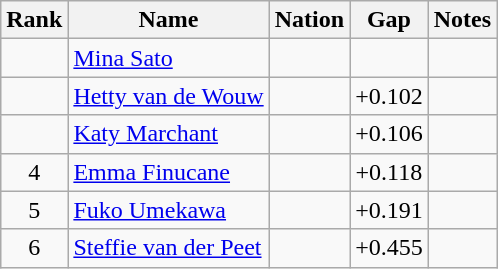<table class="wikitable sortable" style="text-align:center">
<tr>
<th>Rank</th>
<th>Name</th>
<th>Nation</th>
<th>Gap</th>
<th>Notes</th>
</tr>
<tr>
<td></td>
<td align=left><a href='#'>Mina Sato</a></td>
<td align=left></td>
<td></td>
<td></td>
</tr>
<tr>
<td></td>
<td align=left><a href='#'>Hetty van de Wouw</a></td>
<td align=left></td>
<td>+0.102</td>
<td></td>
</tr>
<tr>
<td></td>
<td align=left><a href='#'>Katy Marchant</a></td>
<td align=left></td>
<td>+0.106</td>
<td></td>
</tr>
<tr>
<td>4</td>
<td align=left><a href='#'>Emma Finucane</a></td>
<td align=left></td>
<td>+0.118</td>
<td></td>
</tr>
<tr>
<td>5</td>
<td align=left><a href='#'>Fuko Umekawa</a></td>
<td align=left></td>
<td>+0.191</td>
<td></td>
</tr>
<tr>
<td>6</td>
<td align=left><a href='#'>Steffie van der Peet</a></td>
<td align=left></td>
<td>+0.455</td>
<td></td>
</tr>
</table>
